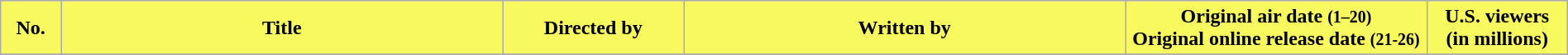<table class="wikitable plainrowheaders" style="width:100%; margin:auto; background:#FAF7F7;">
<tr>
<th style="background:#F8F85F; width:3%;">No.</th>
<th style="background:#F8F85F; width:22%;">Title</th>
<th style="background:#F8F85F; width:9%;">Directed by</th>
<th style="background:#F8F85F; width:22%;">Written by</th>
<th style="background:#F8F85F; width:15%;">Original air date <small>(1–20)</small><br>Original online release date <small>(21-26)</small></th>
<th style="background:#F8F85F; width:7%;">U.S. viewers<br>(in millions)</th>
</tr>
<tr>
</tr>
</table>
